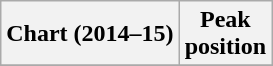<table class="wikitable plainrowheaders" style="text-align:center">
<tr>
<th scope="col">Chart (2014–15)</th>
<th scope="col">Peak<br>position</th>
</tr>
<tr>
</tr>
</table>
